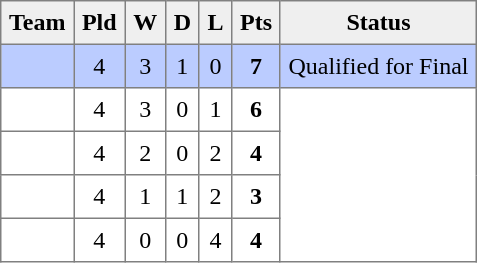<table style=border-collapse:collapse border=1 cellspacing=0 cellpadding=5>
<tr align=center bgcolor=#efefef>
<th>Team</th>
<th>Pld</th>
<th>W</th>
<th>D</th>
<th>L</th>
<th>Pts</th>
<th>Status</th>
</tr>
<tr align=center style="background:#bbccff;">
<td style="text-align:left;"> </td>
<td>4</td>
<td>3</td>
<td>1</td>
<td>0</td>
<td><strong>7</strong></td>
<td rowspan=1>Qualified for Final</td>
</tr>
<tr align=center style="background:#FFFFFF;">
<td style="text-align:left;"> </td>
<td>4</td>
<td>3</td>
<td>0</td>
<td>1</td>
<td><strong>6</strong></td>
<td rowspan=4></td>
</tr>
<tr align=center style="background:#FFFFFF;">
<td style="text-align:left;"> </td>
<td>4</td>
<td>2</td>
<td>0</td>
<td>2</td>
<td><strong>4</strong></td>
</tr>
<tr align=center style="background:#FFFFFF;">
<td style="text-align:left;"> </td>
<td>4</td>
<td>1</td>
<td>1</td>
<td>2</td>
<td><strong>3</strong></td>
</tr>
<tr align=center style="background:#FFFFFF;">
<td style="text-align:left;"> </td>
<td>4</td>
<td>0</td>
<td>0</td>
<td>4</td>
<td><strong>4</strong></td>
</tr>
</table>
